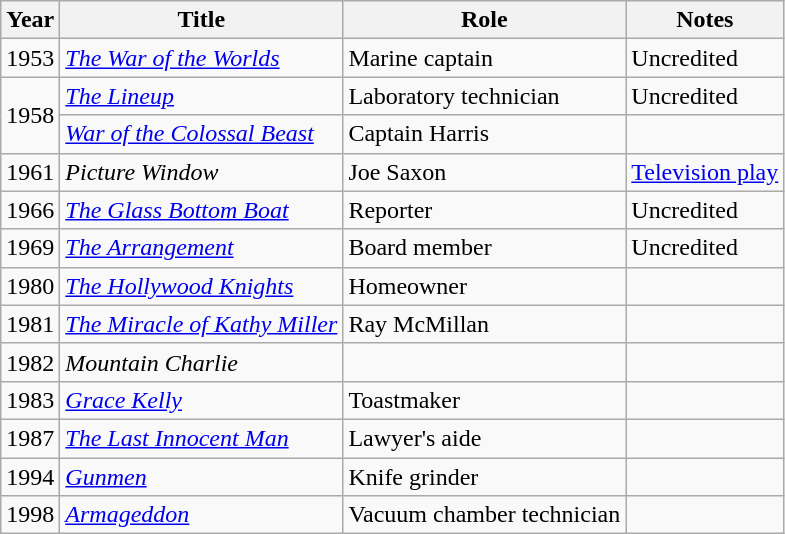<table class="wikitable">
<tr>
<th>Year</th>
<th>Title</th>
<th>Role</th>
<th>Notes</th>
</tr>
<tr>
<td>1953</td>
<td><em><a href='#'>The War of the Worlds</a></em></td>
<td>Marine captain</td>
<td>Uncredited</td>
</tr>
<tr>
<td rowspan=2>1958</td>
<td><em><a href='#'>The Lineup</a></em></td>
<td>Laboratory technician</td>
<td>Uncredited</td>
</tr>
<tr>
<td><em><a href='#'>War of the Colossal Beast</a></em></td>
<td>Captain Harris</td>
<td></td>
</tr>
<tr>
<td>1961</td>
<td><em>Picture Window</em></td>
<td>Joe Saxon</td>
<td><a href='#'>Television play</a></td>
</tr>
<tr>
<td>1966</td>
<td><em><a href='#'>The Glass Bottom Boat</a></em></td>
<td>Reporter</td>
<td>Uncredited</td>
</tr>
<tr>
<td>1969</td>
<td><em><a href='#'>The Arrangement</a></em></td>
<td>Board member</td>
<td>Uncredited</td>
</tr>
<tr>
<td>1980</td>
<td><em><a href='#'>The Hollywood Knights</a></em></td>
<td>Homeowner</td>
<td></td>
</tr>
<tr>
<td>1981</td>
<td><em><a href='#'>The Miracle of Kathy Miller</a></em></td>
<td>Ray McMillan</td>
<td></td>
</tr>
<tr>
<td>1982</td>
<td><em>Mountain Charlie</em></td>
<td></td>
<td></td>
</tr>
<tr>
<td>1983</td>
<td><em><a href='#'>Grace Kelly</a></em></td>
<td>Toastmaker</td>
<td></td>
</tr>
<tr>
<td>1987</td>
<td><em><a href='#'>The Last Innocent Man</a></em></td>
<td>Lawyer's aide</td>
<td></td>
</tr>
<tr>
<td>1994</td>
<td><em><a href='#'>Gunmen</a></em></td>
<td>Knife grinder</td>
<td></td>
</tr>
<tr>
<td>1998</td>
<td><em><a href='#'>Armageddon</a></em></td>
<td>Vacuum chamber technician</td>
<td></td>
</tr>
</table>
